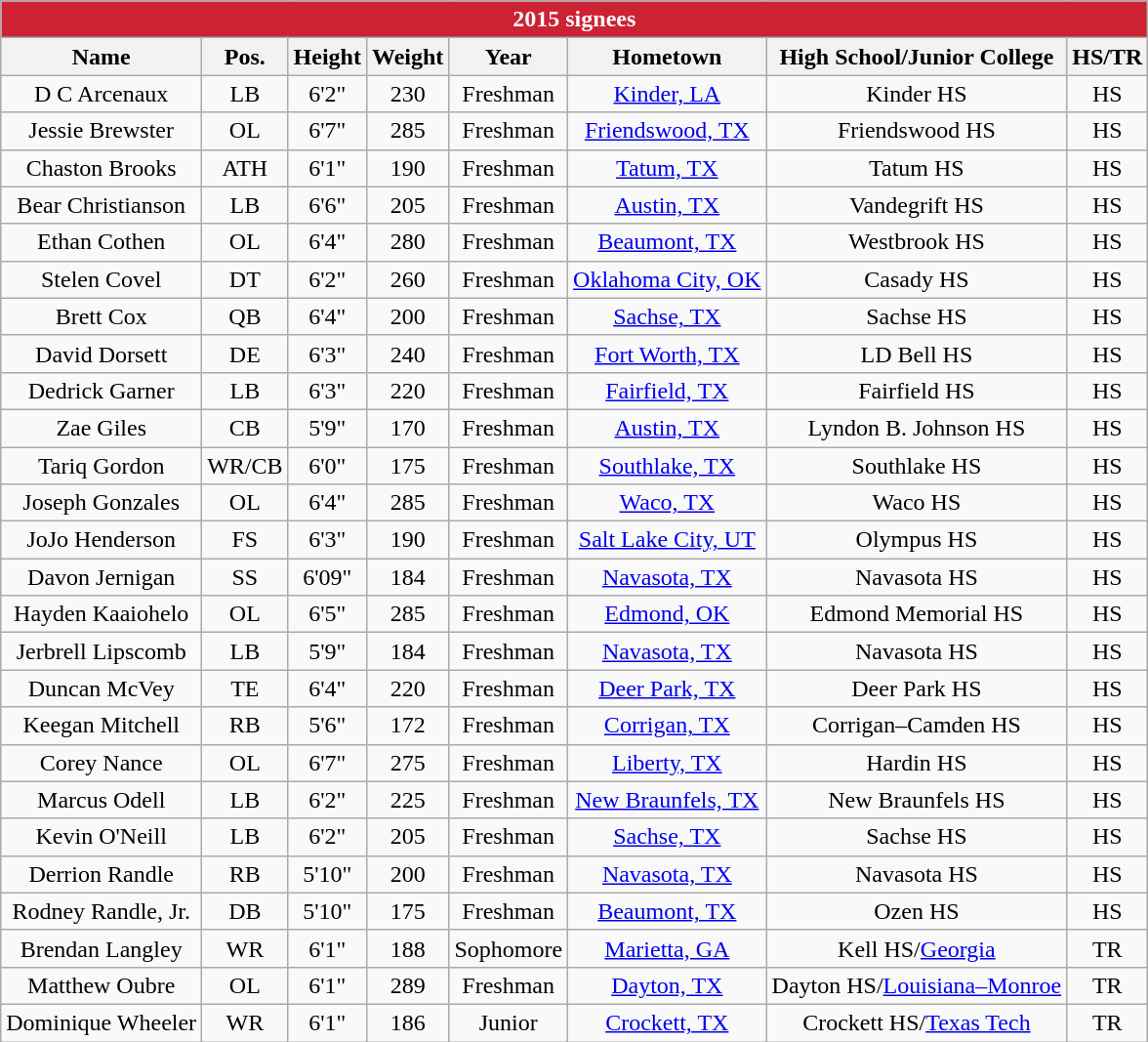<table class="wikitable sortable collapsible" style="text-align:center">
<tr>
<th colspan=8 style="background:#CC2233; color:#FFFFFF">2015 signees</th>
</tr>
<tr>
<th>Name</th>
<th>Pos.</th>
<th>Height</th>
<th>Weight</th>
<th>Year</th>
<th>Hometown</th>
<th>High School/Junior College</th>
<th>HS/TR</th>
</tr>
<tr>
<td sortname>D C Arcenaux</td>
<td>LB</td>
<td>6'2"</td>
<td>230</td>
<td>Freshman</td>
<td><a href='#'>Kinder, LA</a></td>
<td>Kinder HS</td>
<td>HS</td>
</tr>
<tr>
<td sortname>Jessie Brewster</td>
<td>OL</td>
<td>6'7"</td>
<td>285</td>
<td>Freshman</td>
<td><a href='#'>Friendswood, TX</a></td>
<td>Friendswood HS</td>
<td>HS</td>
</tr>
<tr>
<td sortname>Chaston Brooks</td>
<td>ATH</td>
<td>6'1"</td>
<td>190</td>
<td>Freshman</td>
<td><a href='#'>Tatum, TX</a></td>
<td>Tatum HS</td>
<td>HS</td>
</tr>
<tr>
<td sortname>Bear Christianson</td>
<td>LB</td>
<td>6'6"</td>
<td>205</td>
<td>Freshman</td>
<td><a href='#'>Austin, TX</a></td>
<td>Vandegrift HS</td>
<td>HS</td>
</tr>
<tr>
<td sortname>Ethan Cothen</td>
<td>OL</td>
<td>6'4"</td>
<td>280</td>
<td>Freshman</td>
<td><a href='#'>Beaumont, TX</a></td>
<td>Westbrook HS</td>
<td>HS</td>
</tr>
<tr>
<td sortname>Stelen Covel</td>
<td>DT</td>
<td>6'2"</td>
<td>260</td>
<td>Freshman</td>
<td><a href='#'>Oklahoma City, OK</a></td>
<td>Casady HS</td>
<td>HS</td>
</tr>
<tr>
<td sortname>Brett Cox</td>
<td>QB</td>
<td>6'4"</td>
<td>200</td>
<td>Freshman</td>
<td><a href='#'>Sachse, TX</a></td>
<td>Sachse HS</td>
<td>HS</td>
</tr>
<tr>
<td sortname>David Dorsett</td>
<td>DE</td>
<td>6'3"</td>
<td>240</td>
<td>Freshman</td>
<td><a href='#'>Fort Worth, TX</a></td>
<td>LD Bell HS</td>
<td>HS</td>
</tr>
<tr>
<td sortname>Dedrick Garner</td>
<td>LB</td>
<td>6'3"</td>
<td>220</td>
<td>Freshman</td>
<td><a href='#'>Fairfield, TX</a></td>
<td>Fairfield HS</td>
<td>HS</td>
</tr>
<tr>
<td sortname>Zae Giles</td>
<td>CB</td>
<td>5'9"</td>
<td>170</td>
<td>Freshman</td>
<td><a href='#'>Austin, TX</a></td>
<td>Lyndon B. Johnson HS</td>
<td>HS</td>
</tr>
<tr>
<td sortname>Tariq Gordon</td>
<td>WR/CB</td>
<td>6'0"</td>
<td>175</td>
<td>Freshman</td>
<td><a href='#'>Southlake, TX</a></td>
<td>Southlake HS</td>
<td>HS</td>
</tr>
<tr>
<td sortname>Joseph Gonzales</td>
<td>OL</td>
<td>6'4"</td>
<td>285</td>
<td>Freshman</td>
<td><a href='#'>Waco, TX</a></td>
<td>Waco HS</td>
<td>HS</td>
</tr>
<tr>
<td sortname>JoJo Henderson</td>
<td>FS</td>
<td>6'3"</td>
<td>190</td>
<td>Freshman</td>
<td><a href='#'>Salt Lake City, UT</a></td>
<td>Olympus HS</td>
<td>HS</td>
</tr>
<tr>
<td sortname>Davon Jernigan</td>
<td>SS</td>
<td>6'09"</td>
<td>184</td>
<td>Freshman</td>
<td><a href='#'>Navasota, TX</a></td>
<td>Navasota HS</td>
<td>HS</td>
</tr>
<tr>
<td sortname>Hayden Kaaiohelo</td>
<td>OL</td>
<td>6'5"</td>
<td>285</td>
<td>Freshman</td>
<td><a href='#'>Edmond, OK</a></td>
<td>Edmond Memorial HS</td>
<td>HS</td>
</tr>
<tr>
<td sortname>Jerbrell Lipscomb</td>
<td>LB</td>
<td>5'9"</td>
<td>184</td>
<td>Freshman</td>
<td><a href='#'>Navasota, TX</a></td>
<td>Navasota HS</td>
<td>HS</td>
</tr>
<tr>
<td sortname>Duncan McVey</td>
<td>TE</td>
<td>6'4"</td>
<td>220</td>
<td>Freshman</td>
<td><a href='#'>Deer Park, TX</a></td>
<td>Deer Park HS</td>
<td>HS</td>
</tr>
<tr>
<td sortname>Keegan Mitchell</td>
<td>RB</td>
<td>5'6"</td>
<td>172</td>
<td>Freshman</td>
<td><a href='#'>Corrigan, TX</a></td>
<td>Corrigan–Camden HS</td>
<td>HS</td>
</tr>
<tr>
<td sortname>Corey Nance</td>
<td>OL</td>
<td>6'7"</td>
<td>275</td>
<td>Freshman</td>
<td><a href='#'>Liberty, TX</a></td>
<td>Hardin HS</td>
<td>HS</td>
</tr>
<tr>
<td sortname>Marcus Odell</td>
<td>LB</td>
<td>6'2"</td>
<td>225</td>
<td>Freshman</td>
<td><a href='#'>New Braunfels, TX</a></td>
<td>New Braunfels HS</td>
<td>HS</td>
</tr>
<tr>
<td sortname>Kevin O'Neill</td>
<td>LB</td>
<td>6'2"</td>
<td>205</td>
<td>Freshman</td>
<td><a href='#'>Sachse, TX</a></td>
<td>Sachse HS</td>
<td>HS</td>
</tr>
<tr>
<td sortname>Derrion Randle</td>
<td>RB</td>
<td>5'10"</td>
<td>200</td>
<td>Freshman</td>
<td><a href='#'>Navasota, TX</a></td>
<td>Navasota HS</td>
<td>HS</td>
</tr>
<tr>
<td sortname>Rodney Randle, Jr.</td>
<td>DB</td>
<td>5'10"</td>
<td>175</td>
<td>Freshman</td>
<td><a href='#'>Beaumont, TX</a></td>
<td>Ozen HS</td>
<td>HS</td>
</tr>
<tr>
<td sortname>Brendan Langley</td>
<td>WR</td>
<td>6'1"</td>
<td>188</td>
<td>Sophomore</td>
<td><a href='#'>Marietta, GA</a></td>
<td>Kell HS/<a href='#'>Georgia</a></td>
<td>TR</td>
</tr>
<tr>
<td sortname>Matthew Oubre</td>
<td>OL</td>
<td>6'1"</td>
<td>289</td>
<td>Freshman</td>
<td><a href='#'>Dayton, TX</a></td>
<td>Dayton HS/<a href='#'>Louisiana–Monroe</a></td>
<td>TR</td>
</tr>
<tr>
<td sortname>Dominique Wheeler</td>
<td>WR</td>
<td>6'1"</td>
<td>186</td>
<td>Junior</td>
<td><a href='#'>Crockett, TX</a></td>
<td>Crockett HS/<a href='#'>Texas Tech</a></td>
<td>TR</td>
</tr>
</table>
